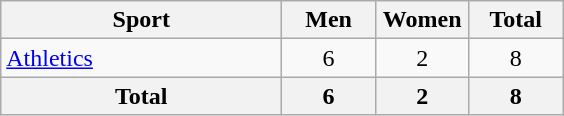<table class="wikitable sortable" style="text-align:center;">
<tr>
<th width=180>Sport</th>
<th width=55>Men</th>
<th width=55>Women</th>
<th width=55>Total</th>
</tr>
<tr>
<td align=left><a href='#'>Athletics</a></td>
<td>6</td>
<td>2</td>
<td>8</td>
</tr>
<tr>
<th>Total</th>
<th>6</th>
<th>2</th>
<th>8</th>
</tr>
</table>
